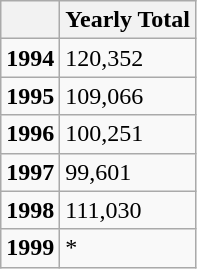<table class="wikitable">
<tr>
<th></th>
<th>Yearly Total</th>
</tr>
<tr>
<td><strong>1994</strong></td>
<td>120,352</td>
</tr>
<tr>
<td><strong>1995</strong></td>
<td>109,066</td>
</tr>
<tr>
<td><strong>1996</strong></td>
<td>100,251</td>
</tr>
<tr>
<td><strong>1997</strong></td>
<td>99,601</td>
</tr>
<tr>
<td><strong>1998</strong></td>
<td>111,030</td>
</tr>
<tr>
<td><strong>1999</strong></td>
<td>*</td>
</tr>
</table>
